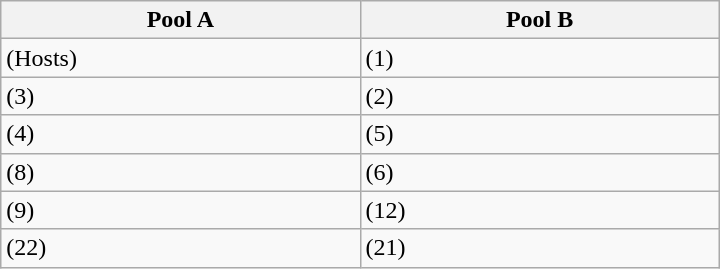<table class="wikitable" width=480>
<tr>
<th width=50%>Pool A</th>
<th width=50%>Pool B</th>
</tr>
<tr>
<td> (Hosts)</td>
<td> (1)</td>
</tr>
<tr>
<td> (3)</td>
<td> (2)</td>
</tr>
<tr>
<td> (4)</td>
<td> (5)</td>
</tr>
<tr>
<td> (8)</td>
<td> (6)</td>
</tr>
<tr>
<td> (9)</td>
<td> (12)</td>
</tr>
<tr>
<td> (22)</td>
<td> (21)</td>
</tr>
</table>
